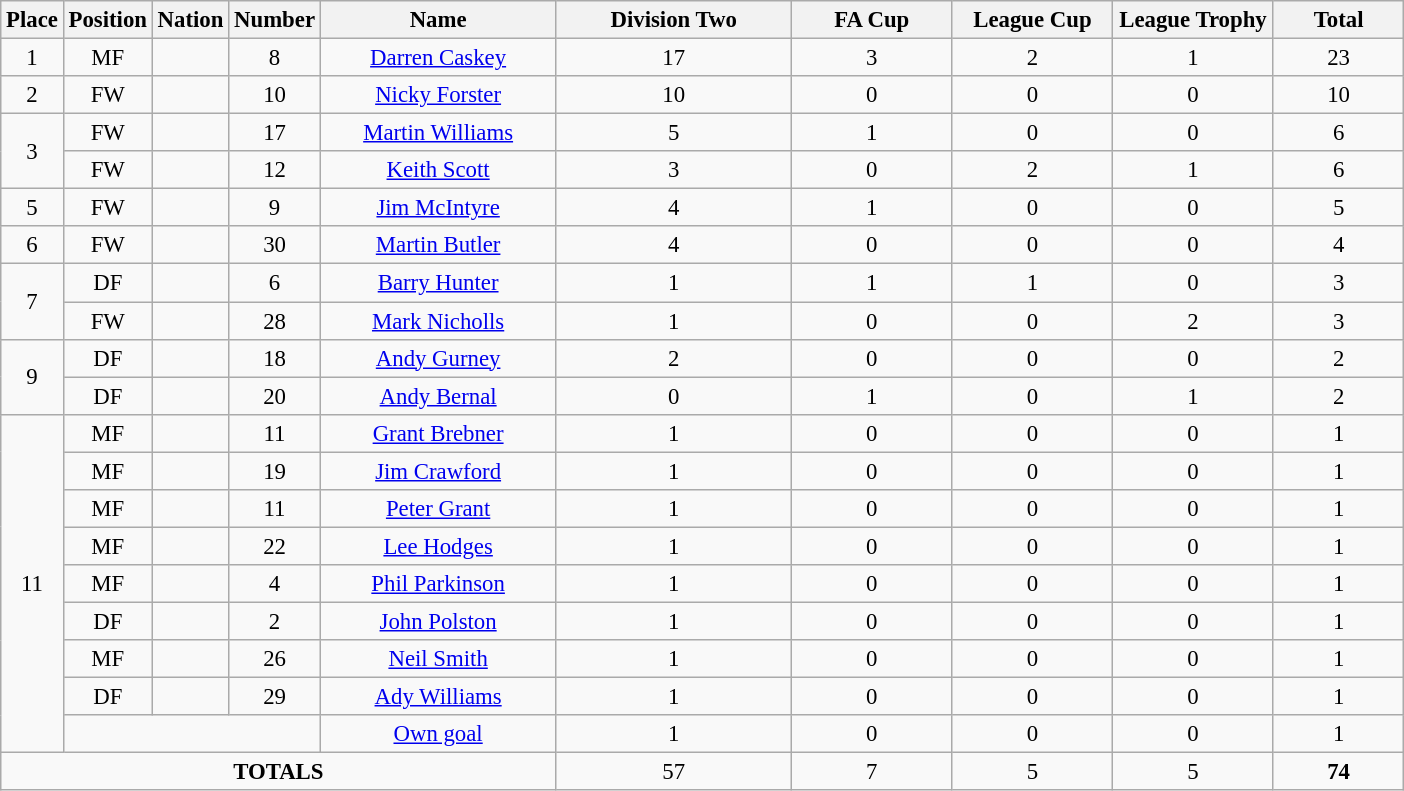<table class="wikitable" style="font-size: 95%; text-align: center;">
<tr>
<th width=20>Place</th>
<th width=20>Position</th>
<th width=20>Nation</th>
<th width=20>Number</th>
<th width=150>Name</th>
<th width=150>Division Two</th>
<th width=100>FA Cup</th>
<th width=100>League Cup</th>
<th width=100>League Trophy</th>
<th width=80><strong>Total</strong></th>
</tr>
<tr>
<td>1</td>
<td>MF</td>
<td></td>
<td>8</td>
<td><a href='#'>Darren Caskey</a></td>
<td>17</td>
<td>3</td>
<td>2</td>
<td>1</td>
<td>23</td>
</tr>
<tr>
<td>2</td>
<td>FW</td>
<td></td>
<td>10</td>
<td><a href='#'>Nicky Forster</a></td>
<td>10</td>
<td>0</td>
<td>0</td>
<td>0</td>
<td>10</td>
</tr>
<tr>
<td rowspan="2">3</td>
<td>FW</td>
<td></td>
<td>17</td>
<td><a href='#'>Martin Williams</a></td>
<td>5</td>
<td>1</td>
<td>0</td>
<td>0</td>
<td>6</td>
</tr>
<tr>
<td>FW</td>
<td></td>
<td>12</td>
<td><a href='#'>Keith Scott</a></td>
<td>3</td>
<td>0</td>
<td>2</td>
<td>1</td>
<td>6</td>
</tr>
<tr>
<td>5</td>
<td>FW</td>
<td></td>
<td>9</td>
<td><a href='#'>Jim McIntyre</a></td>
<td>4</td>
<td>1</td>
<td>0</td>
<td>0</td>
<td>5</td>
</tr>
<tr>
<td>6</td>
<td>FW</td>
<td></td>
<td>30</td>
<td><a href='#'>Martin Butler</a></td>
<td>4</td>
<td>0</td>
<td>0</td>
<td>0</td>
<td>4</td>
</tr>
<tr>
<td rowspan="2">7</td>
<td>DF</td>
<td></td>
<td>6</td>
<td><a href='#'>Barry Hunter</a></td>
<td>1</td>
<td>1</td>
<td>1</td>
<td>0</td>
<td>3</td>
</tr>
<tr>
<td>FW</td>
<td></td>
<td>28</td>
<td><a href='#'>Mark Nicholls</a></td>
<td>1</td>
<td>0</td>
<td>0</td>
<td>2</td>
<td>3</td>
</tr>
<tr>
<td rowspan="2">9</td>
<td>DF</td>
<td></td>
<td>18</td>
<td><a href='#'>Andy Gurney</a></td>
<td>2</td>
<td>0</td>
<td>0</td>
<td>0</td>
<td>2</td>
</tr>
<tr>
<td>DF</td>
<td></td>
<td>20</td>
<td><a href='#'>Andy Bernal</a></td>
<td>0</td>
<td>1</td>
<td>0</td>
<td>1</td>
<td>2</td>
</tr>
<tr>
<td rowspan="9">11</td>
<td>MF</td>
<td></td>
<td>11</td>
<td><a href='#'>Grant Brebner</a></td>
<td>1</td>
<td>0</td>
<td>0</td>
<td>0</td>
<td>1</td>
</tr>
<tr>
<td>MF</td>
<td></td>
<td>19</td>
<td><a href='#'>Jim Crawford</a></td>
<td>1</td>
<td>0</td>
<td>0</td>
<td>0</td>
<td>1</td>
</tr>
<tr>
<td>MF</td>
<td></td>
<td>11</td>
<td><a href='#'>Peter Grant</a></td>
<td>1</td>
<td>0</td>
<td>0</td>
<td>0</td>
<td>1</td>
</tr>
<tr>
<td>MF</td>
<td></td>
<td>22</td>
<td><a href='#'>Lee Hodges</a></td>
<td>1</td>
<td>0</td>
<td>0</td>
<td>0</td>
<td>1</td>
</tr>
<tr>
<td>MF</td>
<td></td>
<td>4</td>
<td><a href='#'>Phil Parkinson</a></td>
<td>1</td>
<td>0</td>
<td>0</td>
<td>0</td>
<td>1</td>
</tr>
<tr>
<td>DF</td>
<td></td>
<td>2</td>
<td><a href='#'>John Polston</a></td>
<td>1</td>
<td>0</td>
<td>0</td>
<td>0</td>
<td>1</td>
</tr>
<tr>
<td>MF</td>
<td></td>
<td>26</td>
<td><a href='#'>Neil Smith</a></td>
<td>1</td>
<td>0</td>
<td>0</td>
<td>0</td>
<td>1</td>
</tr>
<tr>
<td>DF</td>
<td></td>
<td>29</td>
<td><a href='#'>Ady Williams</a></td>
<td>1</td>
<td>0</td>
<td>0</td>
<td>0</td>
<td>1</td>
</tr>
<tr>
<td colspan="3"></td>
<td><a href='#'>Own goal</a></td>
<td>1</td>
<td>0</td>
<td>0</td>
<td>0</td>
<td>1</td>
</tr>
<tr>
<td colspan="5"><strong>TOTALS</strong></td>
<td>57</td>
<td>7</td>
<td>5</td>
<td>5</td>
<td><strong>74</strong></td>
</tr>
</table>
